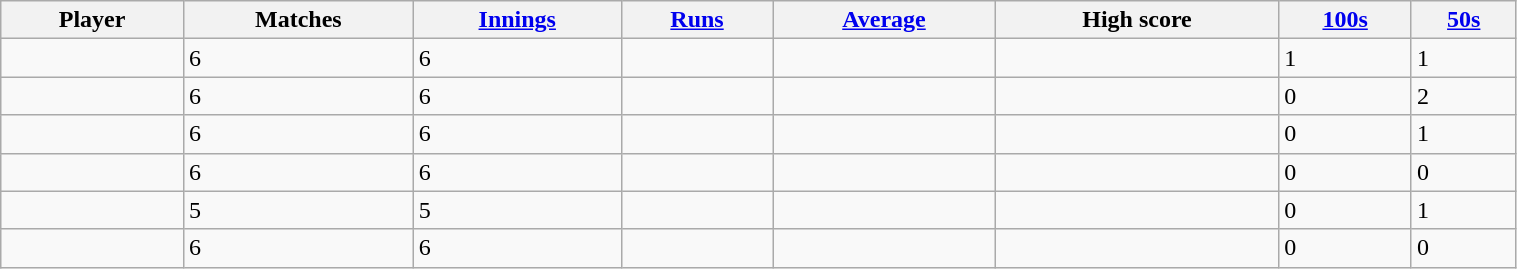<table class="wikitable sortable" style="width:80%;">
<tr>
<th>Player</th>
<th>Matches</th>
<th><a href='#'>Innings</a></th>
<th><a href='#'>Runs</a></th>
<th><a href='#'>Average</a></th>
<th>High score</th>
<th><a href='#'>100s</a></th>
<th><a href='#'>50s</a></th>
</tr>
<tr>
<td></td>
<td>6</td>
<td>6</td>
<td></td>
<td></td>
<td></td>
<td>1</td>
<td>1</td>
</tr>
<tr>
<td></td>
<td>6</td>
<td>6</td>
<td></td>
<td></td>
<td></td>
<td>0</td>
<td>2</td>
</tr>
<tr>
<td></td>
<td>6</td>
<td>6</td>
<td></td>
<td></td>
<td></td>
<td>0</td>
<td>1</td>
</tr>
<tr>
<td></td>
<td>6</td>
<td>6</td>
<td></td>
<td></td>
<td></td>
<td>0</td>
<td>0</td>
</tr>
<tr>
<td></td>
<td>5</td>
<td>5</td>
<td></td>
<td></td>
<td></td>
<td>0</td>
<td>1</td>
</tr>
<tr>
<td></td>
<td>6</td>
<td>6</td>
<td></td>
<td></td>
<td></td>
<td>0</td>
<td>0</td>
</tr>
</table>
